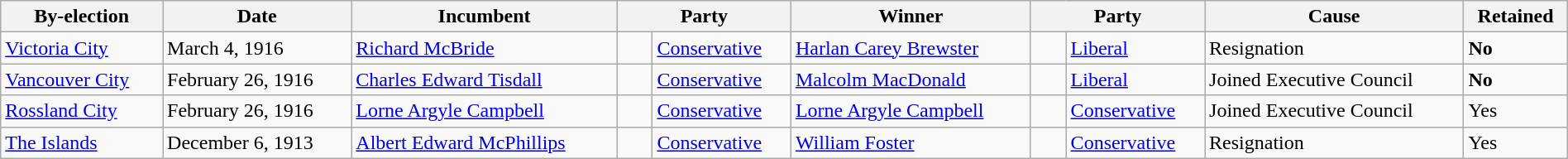<table class=wikitable style="width:100%">
<tr>
<th>By-election</th>
<th>Date</th>
<th>Incumbent</th>
<th colspan=2>Party</th>
<th>Winner</th>
<th colspan=2>Party</th>
<th>Cause</th>
<th>Retained</th>
</tr>
<tr>
<td><a href='#'>Victoria City</a></td>
<td>March 4, 1916</td>
<td><a href='#'>Richard McBride</a></td>
<td>    </td>
<td><a href='#'>Conservative</a></td>
<td><a href='#'>Harlan Carey Brewster</a></td>
<td>    </td>
<td><a href='#'>Liberal</a></td>
<td>Resignation</td>
<td><strong>No</strong></td>
</tr>
<tr>
<td><a href='#'>Vancouver City</a></td>
<td>February 26, 1916</td>
<td><a href='#'>Charles Edward Tisdall</a></td>
<td>    </td>
<td><a href='#'>Conservative</a></td>
<td><a href='#'>Malcolm MacDonald</a></td>
<td>    </td>
<td><a href='#'>Liberal</a></td>
<td>Joined Executive Council</td>
<td><strong>No</strong></td>
</tr>
<tr>
<td><a href='#'>Rossland City</a></td>
<td>February 26, 1916</td>
<td><a href='#'>Lorne Argyle Campbell</a></td>
<td>    </td>
<td><a href='#'>Conservative</a></td>
<td><a href='#'>Lorne Argyle Campbell</a></td>
<td>    </td>
<td><a href='#'>Conservative</a></td>
<td>Joined Executive Council</td>
<td>Yes</td>
</tr>
<tr>
<td><a href='#'>The Islands</a></td>
<td>December 6, 1913</td>
<td><a href='#'>Albert Edward McPhillips</a></td>
<td>    </td>
<td><a href='#'>Conservative</a></td>
<td><a href='#'>William Foster</a></td>
<td>    </td>
<td><a href='#'>Conservative</a></td>
<td>Resignation</td>
<td>Yes</td>
</tr>
</table>
